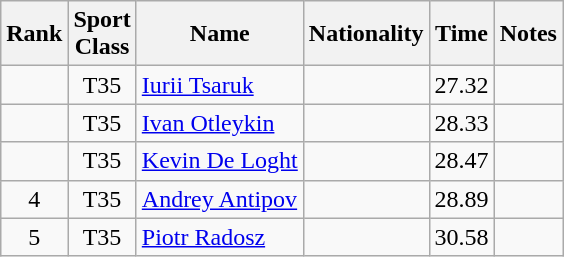<table class="wikitable sortable" style="text-align:center">
<tr>
<th>Rank</th>
<th>Sport<br>Class</th>
<th>Name</th>
<th>Nationality</th>
<th>Time</th>
<th>Notes</th>
</tr>
<tr>
<td></td>
<td>T35</td>
<td align=left><a href='#'>Iurii Tsaruk</a></td>
<td align=left></td>
<td>27.32</td>
<td></td>
</tr>
<tr>
<td></td>
<td>T35</td>
<td align=left><a href='#'>Ivan Otleykin</a></td>
<td align=left></td>
<td>28.33</td>
<td></td>
</tr>
<tr>
<td></td>
<td>T35</td>
<td align=left><a href='#'>Kevin De Loght</a></td>
<td align=left></td>
<td>28.47</td>
<td></td>
</tr>
<tr>
<td>4</td>
<td>T35</td>
<td align=left><a href='#'>Andrey Antipov</a></td>
<td align=left></td>
<td>28.89</td>
<td></td>
</tr>
<tr>
<td>5</td>
<td>T35</td>
<td align=left><a href='#'>Piotr Radosz</a></td>
<td align=left></td>
<td>30.58</td>
<td></td>
</tr>
</table>
